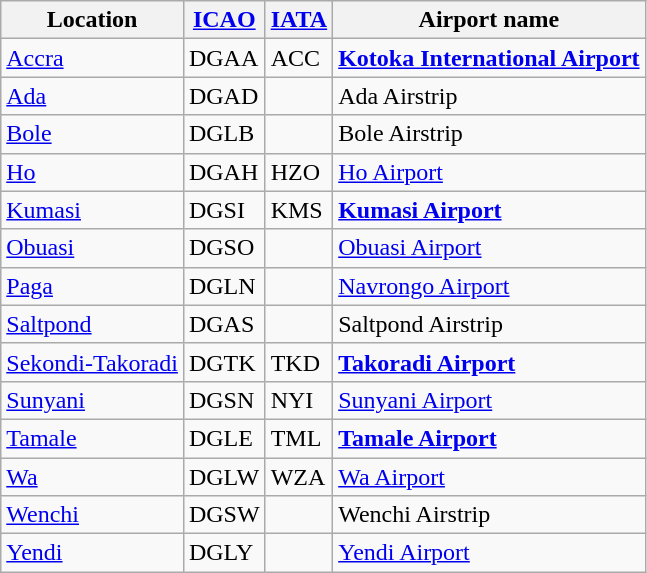<table class="wikitable sortable">
<tr valign="baseline">
<th>Location</th>
<th><a href='#'>ICAO</a></th>
<th><a href='#'>IATA</a></th>
<th>Airport name</th>
</tr>
<tr valign="top">
<td><a href='#'>Accra</a></td>
<td>DGAA</td>
<td>ACC</td>
<td><strong><a href='#'>Kotoka International Airport</a></strong></td>
</tr>
<tr valign="top">
<td><a href='#'>Ada</a></td>
<td>DGAD</td>
<td></td>
<td>Ada Airstrip</td>
</tr>
<tr valign="top">
<td><a href='#'>Bole</a></td>
<td>DGLB</td>
<td> </td>
<td>Bole Airstrip</td>
</tr>
<tr valign="top">
<td><a href='#'>Ho</a></td>
<td>DGAH</td>
<td>HZO</td>
<td><a href='#'>Ho Airport</a></td>
</tr>
<tr valign="top">
<td><a href='#'>Kumasi</a></td>
<td>DGSI</td>
<td>KMS</td>
<td><strong><a href='#'>Kumasi Airport</a></strong></td>
</tr>
<tr valign="top">
<td><a href='#'>Obuasi</a></td>
<td>DGSO</td>
<td></td>
<td><a href='#'>Obuasi Airport</a></td>
</tr>
<tr valign="top">
<td><a href='#'>Paga</a></td>
<td>DGLN</td>
<td> </td>
<td><a href='#'>Navrongo Airport</a></td>
</tr>
<tr valign="top">
<td><a href='#'>Saltpond</a></td>
<td>DGAS</td>
<td></td>
<td>Saltpond Airstrip</td>
</tr>
<tr valign="top">
<td><a href='#'>Sekondi-Takoradi</a></td>
<td>DGTK</td>
<td>TKD</td>
<td><strong><a href='#'>Takoradi Airport</a></strong></td>
</tr>
<tr valign="top">
<td><a href='#'>Sunyani</a></td>
<td>DGSN</td>
<td>NYI</td>
<td><a href='#'>Sunyani Airport</a></td>
</tr>
<tr valign="top">
<td><a href='#'>Tamale</a></td>
<td>DGLE</td>
<td>TML</td>
<td><strong><a href='#'>Tamale Airport</a></strong></td>
</tr>
<tr valign="top">
<td><a href='#'>Wa</a></td>
<td>DGLW</td>
<td>WZA</td>
<td><a href='#'>Wa Airport</a></td>
</tr>
<tr valign="top">
<td><a href='#'>Wenchi</a></td>
<td>DGSW</td>
<td> </td>
<td>Wenchi Airstrip</td>
</tr>
<tr valign="top">
<td><a href='#'>Yendi</a></td>
<td>DGLY</td>
<td> </td>
<td><a href='#'>Yendi Airport</a></td>
</tr>
</table>
